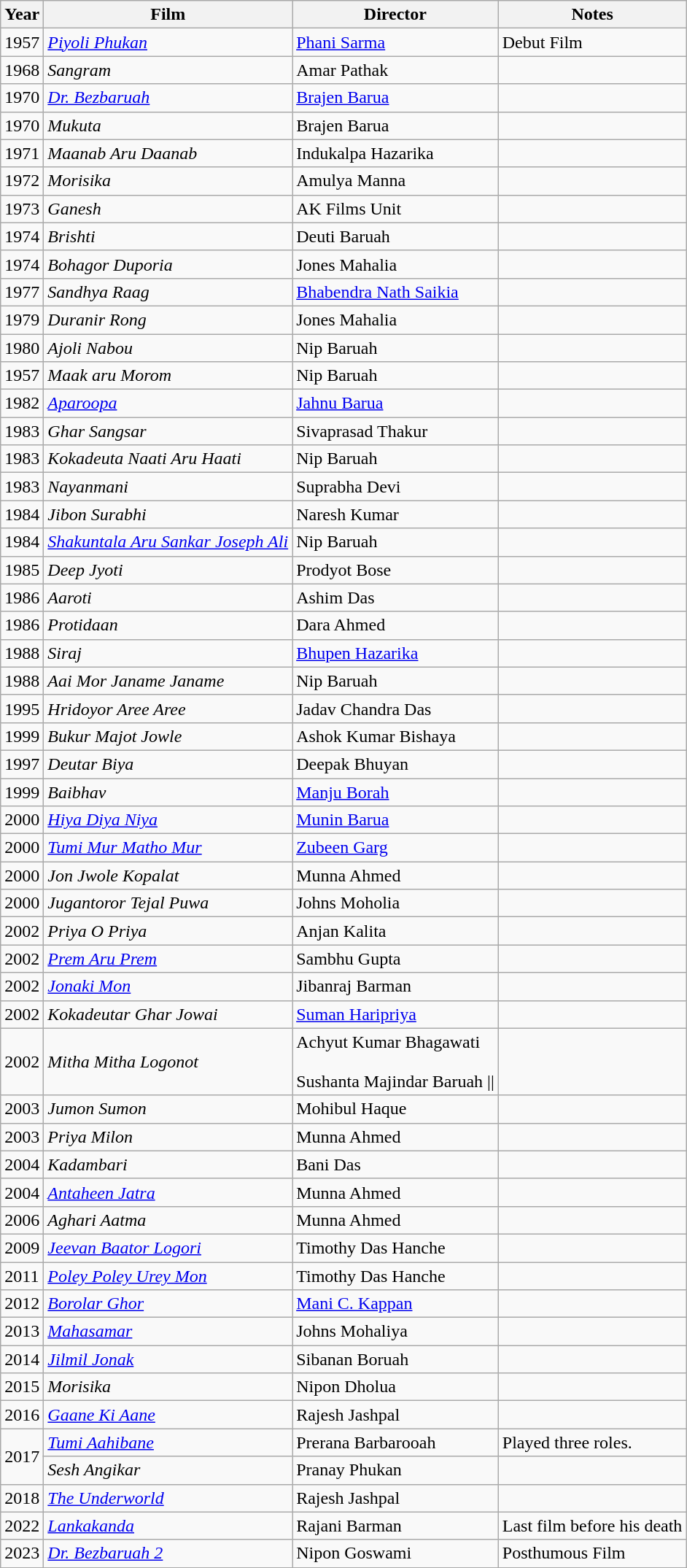<table class="wikitable sortable">
<tr>
<th>Year</th>
<th>Film</th>
<th>Director</th>
<th>Notes</th>
</tr>
<tr>
<td>1957</td>
<td><em><a href='#'>Piyoli Phukan</a></em></td>
<td><a href='#'>Phani Sarma</a></td>
<td>Debut Film</td>
</tr>
<tr>
<td>1968</td>
<td><em>Sangram</em></td>
<td>Amar Pathak</td>
<td></td>
</tr>
<tr>
<td>1970</td>
<td><em><a href='#'>Dr. Bezbaruah</a></em></td>
<td><a href='#'>Brajen Barua</a></td>
<td></td>
</tr>
<tr>
<td>1970</td>
<td><em>Mukuta</em></td>
<td>Brajen Barua</td>
<td></td>
</tr>
<tr>
<td>1971</td>
<td><em>Maanab Aru Daanab</em></td>
<td>Indukalpa Hazarika</td>
<td></td>
</tr>
<tr>
<td>1972</td>
<td><em>Morisika</em></td>
<td>Amulya Manna</td>
<td></td>
</tr>
<tr>
<td>1973</td>
<td><em>Ganesh</em></td>
<td>AK Films Unit</td>
<td></td>
</tr>
<tr>
<td>1974</td>
<td><em>Brishti</em></td>
<td>Deuti Baruah</td>
<td></td>
</tr>
<tr>
<td>1974</td>
<td><em>Bohagor Duporia</em></td>
<td>Jones Mahalia</td>
<td></td>
</tr>
<tr>
<td>1977</td>
<td><em>Sandhya Raag</em></td>
<td><a href='#'>Bhabendra Nath Saikia</a></td>
<td></td>
</tr>
<tr>
<td>1979</td>
<td><em>Duranir Rong</em></td>
<td>Jones Mahalia</td>
<td></td>
</tr>
<tr>
<td>1980</td>
<td><em>Ajoli Nabou</em></td>
<td>Nip Baruah</td>
<td></td>
</tr>
<tr>
<td>1957</td>
<td><em>Maak aru Morom</em></td>
<td>Nip Baruah</td>
<td></td>
</tr>
<tr>
<td>1982</td>
<td><em><a href='#'>Aparoopa</a></em></td>
<td><a href='#'>Jahnu Barua</a></td>
<td></td>
</tr>
<tr>
<td>1983</td>
<td><em>Ghar Sangsar</em></td>
<td>Sivaprasad Thakur</td>
<td></td>
</tr>
<tr>
<td>1983</td>
<td><em>Kokadeuta Naati Aru Haati</em></td>
<td>Nip Baruah</td>
<td></td>
</tr>
<tr>
<td>1983</td>
<td><em>Nayanmani</em></td>
<td>Suprabha Devi</td>
<td></td>
</tr>
<tr>
<td>1984</td>
<td><em>Jibon Surabhi</em></td>
<td>Naresh Kumar</td>
<td></td>
</tr>
<tr>
<td>1984</td>
<td><em><a href='#'>Shakuntala Aru Sankar Joseph Ali</a></em></td>
<td>Nip Baruah</td>
<td></td>
</tr>
<tr>
<td>1985</td>
<td><em>Deep Jyoti</em></td>
<td>Prodyot Bose</td>
<td></td>
</tr>
<tr>
<td>1986</td>
<td><em>Aaroti</em></td>
<td>Ashim Das</td>
<td></td>
</tr>
<tr>
<td>1986</td>
<td><em>Protidaan</em></td>
<td>Dara Ahmed</td>
<td></td>
</tr>
<tr>
<td>1988</td>
<td><em>Siraj</em></td>
<td><a href='#'>Bhupen Hazarika</a></td>
<td></td>
</tr>
<tr>
<td>1988</td>
<td><em>Aai Mor Janame Janame</em></td>
<td>Nip Baruah</td>
<td></td>
</tr>
<tr>
<td>1995</td>
<td><em>Hridoyor Aree Aree</em></td>
<td>Jadav Chandra Das</td>
<td></td>
</tr>
<tr>
<td>1999</td>
<td><em>Bukur Majot Jowle</em></td>
<td>Ashok Kumar Bishaya</td>
<td></td>
</tr>
<tr>
<td>1997</td>
<td><em>Deutar Biya</em></td>
<td>Deepak Bhuyan</td>
<td></td>
</tr>
<tr>
<td>1999</td>
<td><em>Baibhav</em></td>
<td><a href='#'>Manju Borah</a></td>
<td></td>
</tr>
<tr>
<td>2000</td>
<td><em><a href='#'>Hiya Diya Niya</a></em></td>
<td><a href='#'>Munin Barua</a></td>
<td></td>
</tr>
<tr>
<td>2000</td>
<td><em><a href='#'>Tumi Mur Matho Mur</a></em></td>
<td><a href='#'>Zubeen Garg</a></td>
<td></td>
</tr>
<tr>
<td>2000</td>
<td><em>Jon Jwole Kopalat</em></td>
<td>Munna Ahmed</td>
<td></td>
</tr>
<tr>
<td>2000</td>
<td><em>Jugantoror Tejal Puwa</em></td>
<td>Johns Moholia</td>
<td></td>
</tr>
<tr>
<td>2002</td>
<td><em>Priya O Priya</em></td>
<td>Anjan Kalita</td>
<td></td>
</tr>
<tr>
<td>2002</td>
<td><em><a href='#'>Prem Aru Prem</a></em></td>
<td>Sambhu Gupta</td>
<td></td>
</tr>
<tr>
<td>2002</td>
<td><em><a href='#'>Jonaki Mon</a></em></td>
<td>Jibanraj Barman</td>
<td></td>
</tr>
<tr>
<td>2002</td>
<td><em>Kokadeutar Ghar Jowai</em></td>
<td><a href='#'>Suman Haripriya</a></td>
<td></td>
</tr>
<tr>
<td>2002</td>
<td><em>Mitha Mitha Logonot</em></td>
<td>Achyut Kumar Bhagawati<br><br>Sushanta Majindar Baruah ||</td>
</tr>
<tr>
<td>2003</td>
<td><em>Jumon Sumon</em></td>
<td>Mohibul Haque</td>
<td></td>
</tr>
<tr>
<td>2003</td>
<td><em>Priya Milon</em></td>
<td>Munna Ahmed</td>
<td></td>
</tr>
<tr>
<td>2004</td>
<td><em>Kadambari</em></td>
<td>Bani Das</td>
<td></td>
</tr>
<tr>
<td>2004</td>
<td><em><a href='#'>Antaheen Jatra</a></em></td>
<td>Munna Ahmed</td>
<td></td>
</tr>
<tr>
<td>2006</td>
<td><em>Aghari Aatma</em></td>
<td>Munna Ahmed</td>
<td></td>
</tr>
<tr>
<td>2009</td>
<td><em><a href='#'>Jeevan Baator Logori</a></em></td>
<td>Timothy Das Hanche</td>
<td></td>
</tr>
<tr>
<td>2011</td>
<td><em><a href='#'>Poley Poley Urey Mon</a></em></td>
<td>Timothy Das Hanche</td>
<td></td>
</tr>
<tr>
<td>2012</td>
<td><em><a href='#'>Borolar Ghor</a></em></td>
<td><a href='#'>Mani C. Kappan</a></td>
<td></td>
</tr>
<tr>
<td>2013</td>
<td><em><a href='#'>Mahasamar</a></em></td>
<td>Johns Mohaliya</td>
<td></td>
</tr>
<tr>
<td>2014</td>
<td><em><a href='#'>Jilmil Jonak</a></em></td>
<td>Sibanan Boruah</td>
<td></td>
</tr>
<tr>
<td>2015</td>
<td><em>Morisika</em></td>
<td>Nipon Dholua</td>
<td></td>
</tr>
<tr>
<td>2016</td>
<td><em><a href='#'>Gaane Ki Aane</a></em></td>
<td>Rajesh Jashpal</td>
<td></td>
</tr>
<tr>
<td rowspan="2">2017</td>
<td><em><a href='#'>Tumi Aahibane</a></em></td>
<td>Prerana Barbarooah</td>
<td>Played three roles.</td>
</tr>
<tr>
<td><em>Sesh Angikar</em></td>
<td>Pranay Phukan</td>
<td></td>
</tr>
<tr>
<td>2018</td>
<td><em><a href='#'>The Underworld</a></em></td>
<td>Rajesh Jashpal</td>
<td></td>
</tr>
<tr>
<td>2022</td>
<td><em><a href='#'>Lankakanda</a></em></td>
<td>Rajani Barman</td>
<td>Last film before his death</td>
</tr>
<tr>
<td>2023</td>
<td><em><a href='#'>Dr. Bezbaruah 2</a></em></td>
<td>Nipon Goswami</td>
<td>Posthumous Film</td>
</tr>
</table>
